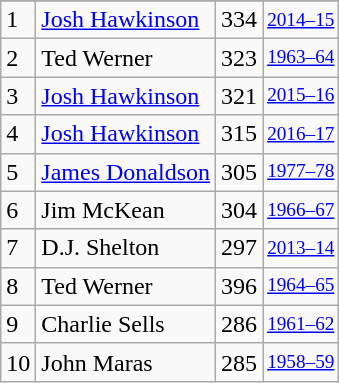<table class="wikitable">
<tr>
</tr>
<tr>
<td>1</td>
<td><a href='#'>Josh Hawkinson</a></td>
<td>334</td>
<td style="font-size:80%;"><a href='#'>2014–15</a></td>
</tr>
<tr>
<td>2</td>
<td>Ted Werner</td>
<td>323</td>
<td style="font-size:80%;"><a href='#'>1963–64</a></td>
</tr>
<tr>
<td>3</td>
<td><a href='#'>Josh Hawkinson</a></td>
<td>321</td>
<td style="font-size:80%;"><a href='#'>2015–16</a></td>
</tr>
<tr>
<td>4</td>
<td><a href='#'>Josh Hawkinson</a></td>
<td>315</td>
<td style="font-size:80%;"><a href='#'>2016–17</a></td>
</tr>
<tr>
<td>5</td>
<td><a href='#'>James Donaldson</a></td>
<td>305</td>
<td style="font-size:80%;"><a href='#'>1977–78</a></td>
</tr>
<tr>
<td>6</td>
<td>Jim McKean</td>
<td>304</td>
<td style="font-size:80%;"><a href='#'>1966–67</a></td>
</tr>
<tr>
<td>7</td>
<td>D.J. Shelton</td>
<td>297</td>
<td style="font-size:80%;"><a href='#'>2013–14</a></td>
</tr>
<tr>
<td>8</td>
<td>Ted Werner</td>
<td>396</td>
<td style="font-size:80%;"><a href='#'>1964–65</a></td>
</tr>
<tr>
<td>9</td>
<td>Charlie Sells</td>
<td>286</td>
<td style="font-size:80%;"><a href='#'>1961–62</a></td>
</tr>
<tr>
<td>10</td>
<td>John Maras</td>
<td>285</td>
<td style="font-size:80%;"><a href='#'>1958–59</a></td>
</tr>
</table>
